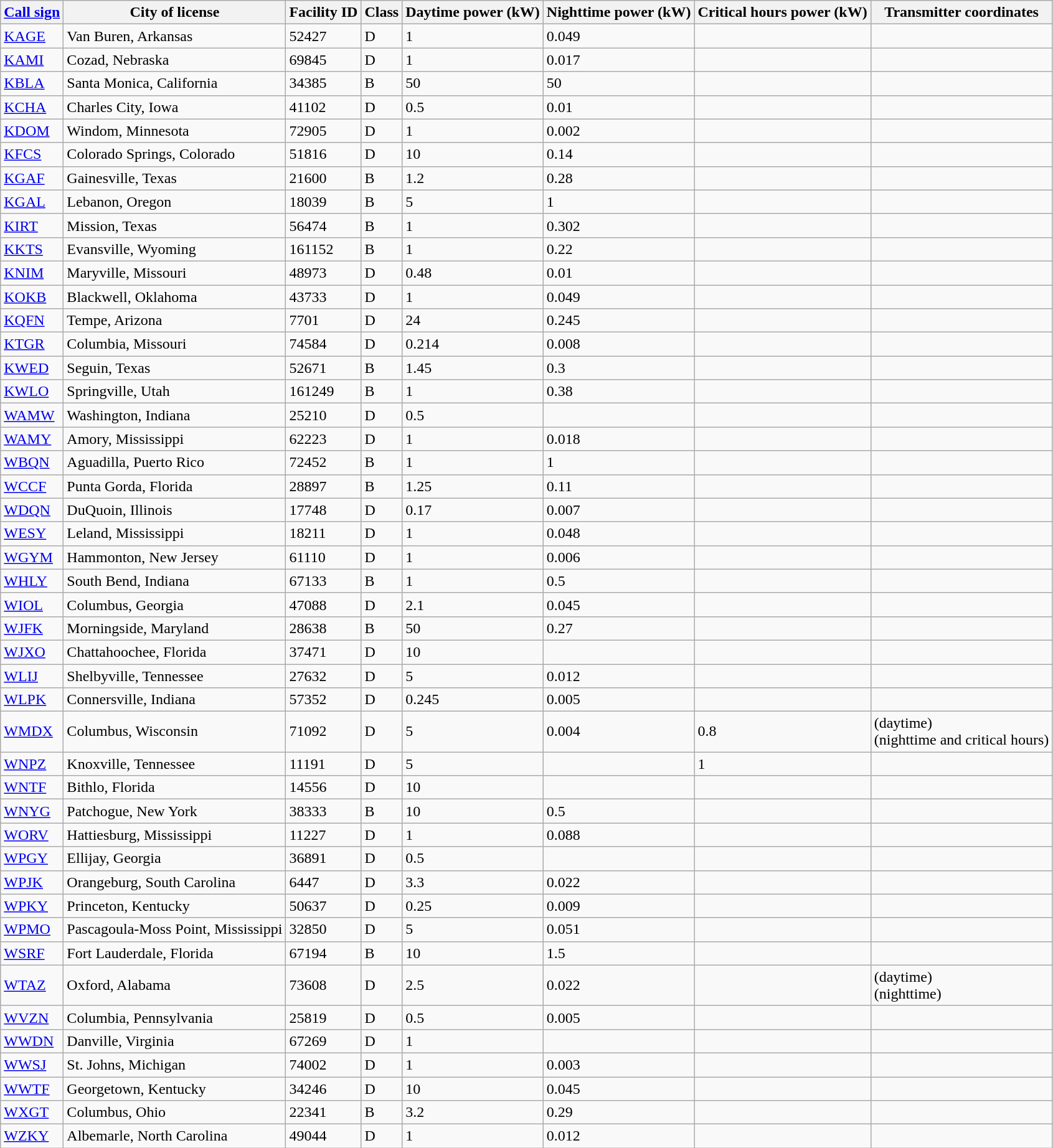<table class="wikitable sortable">
<tr>
<th><a href='#'>Call sign</a></th>
<th>City of license</th>
<th>Facility ID</th>
<th>Class</th>
<th>Daytime power (kW)</th>
<th>Nighttime power (kW)</th>
<th>Critical hours power (kW)</th>
<th>Transmitter coordinates</th>
</tr>
<tr>
<td><a href='#'>KAGE</a></td>
<td>Van Buren, Arkansas</td>
<td>52427</td>
<td>D</td>
<td>1</td>
<td>0.049</td>
<td></td>
<td></td>
</tr>
<tr>
<td><a href='#'>KAMI</a></td>
<td>Cozad, Nebraska</td>
<td>69845</td>
<td>D</td>
<td>1</td>
<td>0.017</td>
<td></td>
<td></td>
</tr>
<tr>
<td><a href='#'>KBLA</a></td>
<td>Santa Monica, California</td>
<td>34385</td>
<td>B</td>
<td>50</td>
<td>50</td>
<td></td>
<td></td>
</tr>
<tr>
<td><a href='#'>KCHA</a></td>
<td>Charles City, Iowa</td>
<td>41102</td>
<td>D</td>
<td>0.5</td>
<td>0.01</td>
<td></td>
<td></td>
</tr>
<tr>
<td><a href='#'>KDOM</a></td>
<td>Windom, Minnesota</td>
<td>72905</td>
<td>D</td>
<td>1</td>
<td>0.002</td>
<td></td>
<td></td>
</tr>
<tr>
<td><a href='#'>KFCS</a></td>
<td>Colorado Springs, Colorado</td>
<td>51816</td>
<td>D</td>
<td>10</td>
<td>0.14</td>
<td></td>
<td></td>
</tr>
<tr>
<td><a href='#'>KGAF</a></td>
<td>Gainesville, Texas</td>
<td>21600</td>
<td>B</td>
<td>1.2</td>
<td>0.28</td>
<td></td>
<td></td>
</tr>
<tr>
<td><a href='#'>KGAL</a></td>
<td>Lebanon, Oregon</td>
<td>18039</td>
<td>B</td>
<td>5</td>
<td>1</td>
<td></td>
<td></td>
</tr>
<tr>
<td><a href='#'>KIRT</a></td>
<td>Mission, Texas</td>
<td>56474</td>
<td>B</td>
<td>1</td>
<td>0.302</td>
<td></td>
<td></td>
</tr>
<tr>
<td><a href='#'>KKTS</a></td>
<td>Evansville, Wyoming</td>
<td>161152</td>
<td>B</td>
<td>1</td>
<td>0.22</td>
<td></td>
<td></td>
</tr>
<tr>
<td><a href='#'>KNIM</a></td>
<td>Maryville, Missouri</td>
<td>48973</td>
<td>D</td>
<td>0.48</td>
<td>0.01</td>
<td></td>
<td></td>
</tr>
<tr>
<td><a href='#'>KOKB</a></td>
<td>Blackwell, Oklahoma</td>
<td>43733</td>
<td>D</td>
<td>1</td>
<td>0.049</td>
<td></td>
<td></td>
</tr>
<tr>
<td><a href='#'>KQFN</a></td>
<td>Tempe, Arizona</td>
<td>7701</td>
<td>D</td>
<td>24</td>
<td>0.245</td>
<td></td>
<td></td>
</tr>
<tr>
<td><a href='#'>KTGR</a></td>
<td>Columbia, Missouri</td>
<td>74584</td>
<td>D</td>
<td>0.214</td>
<td>0.008</td>
<td></td>
<td></td>
</tr>
<tr>
<td><a href='#'>KWED</a></td>
<td>Seguin, Texas</td>
<td>52671</td>
<td>B</td>
<td>1.45</td>
<td>0.3</td>
<td></td>
<td></td>
</tr>
<tr>
<td><a href='#'>KWLO</a></td>
<td>Springville, Utah</td>
<td>161249</td>
<td>B</td>
<td>1</td>
<td>0.38</td>
<td></td>
<td></td>
</tr>
<tr>
<td><a href='#'>WAMW</a></td>
<td>Washington, Indiana</td>
<td>25210</td>
<td>D</td>
<td>0.5</td>
<td></td>
<td></td>
<td></td>
</tr>
<tr>
<td><a href='#'>WAMY</a></td>
<td>Amory, Mississippi</td>
<td>62223</td>
<td>D</td>
<td>1</td>
<td>0.018</td>
<td></td>
<td></td>
</tr>
<tr>
<td><a href='#'>WBQN</a></td>
<td>Aguadilla, Puerto Rico</td>
<td>72452</td>
<td>B</td>
<td>1</td>
<td>1</td>
<td></td>
<td></td>
</tr>
<tr>
<td><a href='#'>WCCF</a></td>
<td>Punta Gorda, Florida</td>
<td>28897</td>
<td>B</td>
<td>1.25</td>
<td>0.11</td>
<td></td>
<td></td>
</tr>
<tr>
<td><a href='#'>WDQN</a></td>
<td>DuQuoin, Illinois</td>
<td>17748</td>
<td>D</td>
<td>0.17</td>
<td>0.007</td>
<td></td>
<td></td>
</tr>
<tr>
<td><a href='#'>WESY</a></td>
<td>Leland, Mississippi</td>
<td>18211</td>
<td>D</td>
<td>1</td>
<td>0.048</td>
<td></td>
<td></td>
</tr>
<tr>
<td><a href='#'>WGYM</a></td>
<td>Hammonton, New Jersey</td>
<td>61110</td>
<td>D</td>
<td>1</td>
<td>0.006</td>
<td></td>
<td></td>
</tr>
<tr>
<td><a href='#'>WHLY</a></td>
<td>South Bend, Indiana</td>
<td>67133</td>
<td>B</td>
<td>1</td>
<td>0.5</td>
<td></td>
<td></td>
</tr>
<tr>
<td><a href='#'>WIOL</a></td>
<td>Columbus, Georgia</td>
<td>47088</td>
<td>D</td>
<td>2.1</td>
<td>0.045</td>
<td></td>
<td></td>
</tr>
<tr>
<td><a href='#'>WJFK</a></td>
<td>Morningside, Maryland</td>
<td>28638</td>
<td>B</td>
<td>50</td>
<td>0.27</td>
<td></td>
<td></td>
</tr>
<tr>
<td><a href='#'>WJXO</a></td>
<td>Chattahoochee, Florida</td>
<td>37471</td>
<td>D</td>
<td>10</td>
<td></td>
<td></td>
<td></td>
</tr>
<tr>
<td><a href='#'>WLIJ</a></td>
<td>Shelbyville, Tennessee</td>
<td>27632</td>
<td>D</td>
<td>5</td>
<td>0.012</td>
<td></td>
<td></td>
</tr>
<tr>
<td><a href='#'>WLPK</a></td>
<td>Connersville, Indiana</td>
<td>57352</td>
<td>D</td>
<td>0.245</td>
<td>0.005</td>
<td></td>
<td></td>
</tr>
<tr>
<td><a href='#'>WMDX</a></td>
<td>Columbus, Wisconsin</td>
<td>71092</td>
<td>D</td>
<td>5</td>
<td>0.004</td>
<td>0.8</td>
<td> (daytime)<br> (nighttime and critical hours)</td>
</tr>
<tr>
<td><a href='#'>WNPZ</a></td>
<td>Knoxville, Tennessee</td>
<td>11191</td>
<td>D</td>
<td>5</td>
<td></td>
<td>1</td>
<td></td>
</tr>
<tr>
<td><a href='#'>WNTF</a></td>
<td>Bithlo, Florida</td>
<td>14556</td>
<td>D</td>
<td>10</td>
<td></td>
<td></td>
<td></td>
</tr>
<tr>
<td><a href='#'>WNYG</a></td>
<td>Patchogue, New York</td>
<td>38333</td>
<td>B</td>
<td>10</td>
<td>0.5</td>
<td></td>
<td></td>
</tr>
<tr>
<td><a href='#'>WORV</a></td>
<td>Hattiesburg, Mississippi</td>
<td>11227</td>
<td>D</td>
<td>1</td>
<td>0.088</td>
<td></td>
<td></td>
</tr>
<tr>
<td><a href='#'>WPGY</a></td>
<td>Ellijay, Georgia</td>
<td>36891</td>
<td>D</td>
<td>0.5</td>
<td></td>
<td></td>
<td></td>
</tr>
<tr>
<td><a href='#'>WPJK</a></td>
<td>Orangeburg, South Carolina</td>
<td>6447</td>
<td>D</td>
<td>3.3</td>
<td>0.022</td>
<td></td>
<td></td>
</tr>
<tr>
<td><a href='#'>WPKY</a></td>
<td>Princeton, Kentucky</td>
<td>50637</td>
<td>D</td>
<td>0.25</td>
<td>0.009</td>
<td></td>
<td></td>
</tr>
<tr>
<td><a href='#'>WPMO</a></td>
<td>Pascagoula-Moss Point, Mississippi</td>
<td>32850</td>
<td>D</td>
<td>5</td>
<td>0.051</td>
<td></td>
<td></td>
</tr>
<tr>
<td><a href='#'>WSRF</a></td>
<td>Fort Lauderdale, Florida</td>
<td>67194</td>
<td>B</td>
<td>10</td>
<td>1.5</td>
<td></td>
<td></td>
</tr>
<tr>
<td><a href='#'>WTAZ</a></td>
<td>Oxford, Alabama</td>
<td>73608</td>
<td>D</td>
<td>2.5</td>
<td>0.022</td>
<td></td>
<td> (daytime)<br> (nighttime)</td>
</tr>
<tr>
<td><a href='#'>WVZN</a></td>
<td>Columbia, Pennsylvania</td>
<td>25819</td>
<td>D</td>
<td>0.5</td>
<td>0.005</td>
<td></td>
<td></td>
</tr>
<tr>
<td><a href='#'>WWDN</a></td>
<td>Danville, Virginia</td>
<td>67269</td>
<td>D</td>
<td>1</td>
<td></td>
<td></td>
<td></td>
</tr>
<tr>
<td><a href='#'>WWSJ</a></td>
<td>St. Johns, Michigan</td>
<td>74002</td>
<td>D</td>
<td>1</td>
<td>0.003</td>
<td></td>
<td></td>
</tr>
<tr>
<td><a href='#'>WWTF</a></td>
<td>Georgetown, Kentucky</td>
<td>34246</td>
<td>D</td>
<td>10</td>
<td>0.045</td>
<td></td>
<td></td>
</tr>
<tr>
<td><a href='#'>WXGT</a></td>
<td>Columbus, Ohio</td>
<td>22341</td>
<td>B</td>
<td>3.2</td>
<td>0.29</td>
<td></td>
<td></td>
</tr>
<tr>
<td><a href='#'>WZKY</a></td>
<td>Albemarle, North Carolina</td>
<td>49044</td>
<td>D</td>
<td>1</td>
<td>0.012</td>
<td></td>
<td></td>
</tr>
</table>
